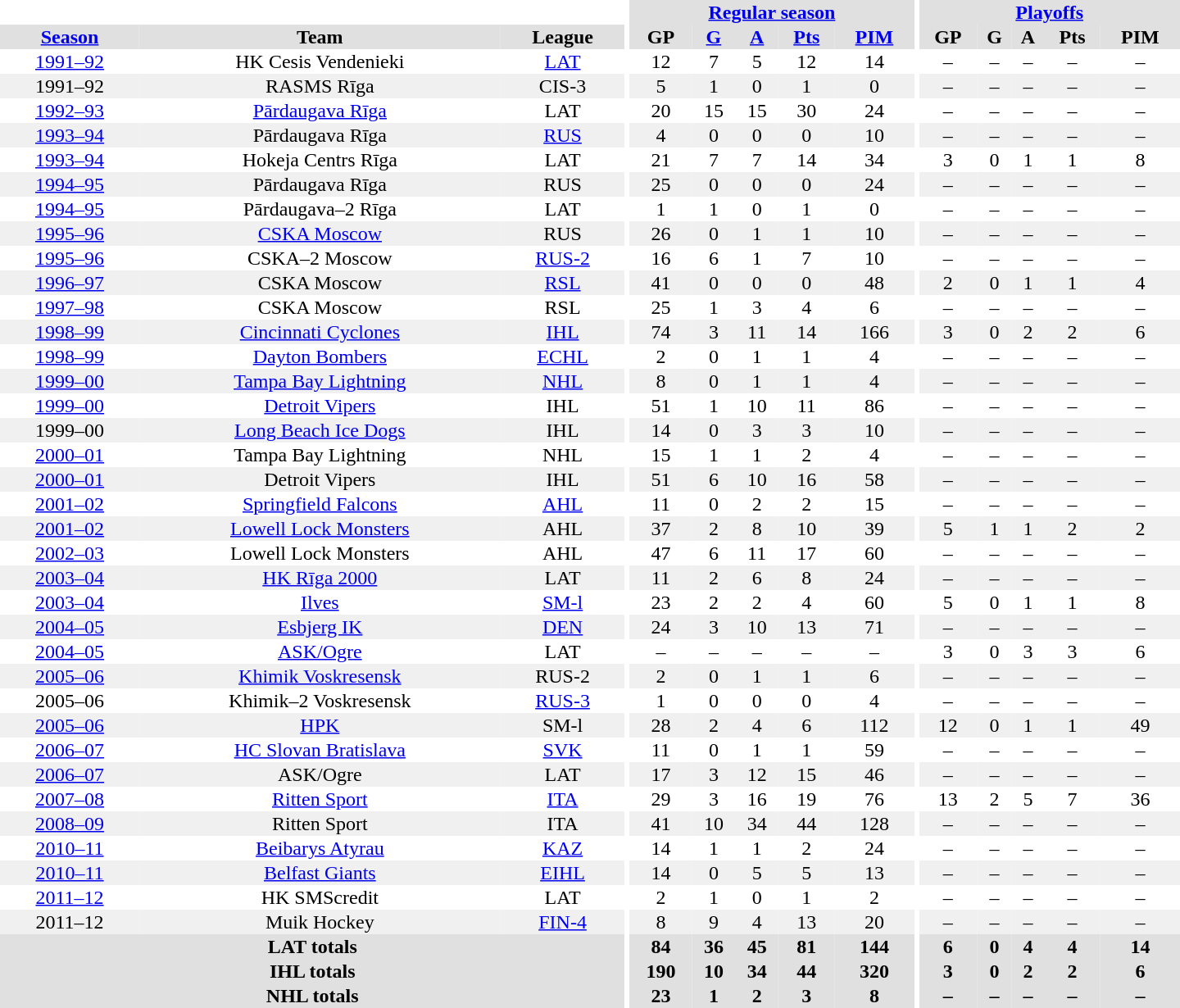<table border="0" cellpadding="1" cellspacing="0" style="text-align:center; width:60em">
<tr bgcolor="#e0e0e0">
<th colspan="3" bgcolor="#ffffff"></th>
<th rowspan="100" bgcolor="#ffffff"></th>
<th colspan="5"><a href='#'>Regular season</a></th>
<th rowspan="100" bgcolor="#ffffff"></th>
<th colspan="5"><a href='#'>Playoffs</a></th>
</tr>
<tr bgcolor="#e0e0e0">
<th><a href='#'>Season</a></th>
<th>Team</th>
<th>League</th>
<th>GP</th>
<th><a href='#'>G</a></th>
<th><a href='#'>A</a></th>
<th><a href='#'>Pts</a></th>
<th><a href='#'>PIM</a></th>
<th>GP</th>
<th>G</th>
<th>A</th>
<th>Pts</th>
<th>PIM</th>
</tr>
<tr>
<td><a href='#'>1991–92</a></td>
<td>HK Cesis Vendenieki</td>
<td><a href='#'>LAT</a></td>
<td>12</td>
<td>7</td>
<td>5</td>
<td>12</td>
<td>14</td>
<td>–</td>
<td>–</td>
<td>–</td>
<td>–</td>
<td>–</td>
</tr>
<tr bgcolor="#f0f0f0">
<td>1991–92</td>
<td>RASMS Rīga</td>
<td>CIS-3</td>
<td>5</td>
<td>1</td>
<td>0</td>
<td>1</td>
<td>0</td>
<td>–</td>
<td>–</td>
<td>–</td>
<td>–</td>
<td>–</td>
</tr>
<tr>
<td><a href='#'>1992–93</a></td>
<td><a href='#'>Pārdaugava Rīga</a></td>
<td>LAT</td>
<td>20</td>
<td>15</td>
<td>15</td>
<td>30</td>
<td>24</td>
<td>–</td>
<td>–</td>
<td>–</td>
<td>–</td>
<td>–</td>
</tr>
<tr bgcolor="#f0f0f0">
<td><a href='#'>1993–94</a></td>
<td>Pārdaugava Rīga</td>
<td><a href='#'>RUS</a></td>
<td>4</td>
<td>0</td>
<td>0</td>
<td>0</td>
<td>10</td>
<td>–</td>
<td>–</td>
<td>–</td>
<td>–</td>
<td>–</td>
</tr>
<tr>
<td><a href='#'>1993–94</a></td>
<td>Hokeja Centrs Rīga</td>
<td>LAT</td>
<td>21</td>
<td>7</td>
<td>7</td>
<td>14</td>
<td>34</td>
<td>3</td>
<td>0</td>
<td>1</td>
<td>1</td>
<td>8</td>
</tr>
<tr bgcolor="#f0f0f0">
<td><a href='#'>1994–95</a></td>
<td>Pārdaugava Rīga</td>
<td>RUS</td>
<td>25</td>
<td>0</td>
<td>0</td>
<td>0</td>
<td>24</td>
<td>–</td>
<td>–</td>
<td>–</td>
<td>–</td>
<td>–</td>
</tr>
<tr>
<td><a href='#'>1994–95</a></td>
<td>Pārdaugava–2 Rīga</td>
<td>LAT</td>
<td>1</td>
<td>1</td>
<td>0</td>
<td>1</td>
<td>0</td>
<td>–</td>
<td>–</td>
<td>–</td>
<td>–</td>
<td>–</td>
</tr>
<tr bgcolor="#f0f0f0">
<td><a href='#'>1995–96</a></td>
<td><a href='#'>CSKA Moscow</a></td>
<td>RUS</td>
<td>26</td>
<td>0</td>
<td>1</td>
<td>1</td>
<td>10</td>
<td>–</td>
<td>–</td>
<td>–</td>
<td>–</td>
<td>–</td>
</tr>
<tr>
<td><a href='#'>1995–96</a></td>
<td>CSKA–2 Moscow</td>
<td><a href='#'>RUS-2</a></td>
<td>16</td>
<td>6</td>
<td>1</td>
<td>7</td>
<td>10</td>
<td>–</td>
<td>–</td>
<td>–</td>
<td>–</td>
<td>–</td>
</tr>
<tr bgcolor="#f0f0f0">
<td><a href='#'>1996–97</a></td>
<td>CSKA Moscow</td>
<td><a href='#'>RSL</a></td>
<td>41</td>
<td>0</td>
<td>0</td>
<td>0</td>
<td>48</td>
<td>2</td>
<td>0</td>
<td>1</td>
<td>1</td>
<td>4</td>
</tr>
<tr>
<td><a href='#'>1997–98</a></td>
<td>CSKA Moscow</td>
<td>RSL</td>
<td>25</td>
<td>1</td>
<td>3</td>
<td>4</td>
<td>6</td>
<td>–</td>
<td>–</td>
<td>–</td>
<td>–</td>
<td>–</td>
</tr>
<tr bgcolor="#f0f0f0">
<td><a href='#'>1998–99</a></td>
<td><a href='#'>Cincinnati Cyclones</a></td>
<td><a href='#'>IHL</a></td>
<td>74</td>
<td>3</td>
<td>11</td>
<td>14</td>
<td>166</td>
<td>3</td>
<td>0</td>
<td>2</td>
<td>2</td>
<td>6</td>
</tr>
<tr>
<td><a href='#'>1998–99</a></td>
<td><a href='#'>Dayton Bombers</a></td>
<td><a href='#'>ECHL</a></td>
<td>2</td>
<td>0</td>
<td>1</td>
<td>1</td>
<td>4</td>
<td>–</td>
<td>–</td>
<td>–</td>
<td>–</td>
<td>–</td>
</tr>
<tr bgcolor="#f0f0f0">
<td><a href='#'>1999–00</a></td>
<td><a href='#'>Tampa Bay Lightning</a></td>
<td><a href='#'>NHL</a></td>
<td>8</td>
<td>0</td>
<td>1</td>
<td>1</td>
<td>4</td>
<td>–</td>
<td>–</td>
<td>–</td>
<td>–</td>
<td>–</td>
</tr>
<tr>
<td><a href='#'>1999–00</a></td>
<td><a href='#'>Detroit Vipers</a></td>
<td>IHL</td>
<td>51</td>
<td>1</td>
<td>10</td>
<td>11</td>
<td>86</td>
<td>–</td>
<td>–</td>
<td>–</td>
<td>–</td>
<td>–</td>
</tr>
<tr bgcolor="#f0f0f0">
<td>1999–00</td>
<td><a href='#'>Long Beach Ice Dogs</a></td>
<td>IHL</td>
<td>14</td>
<td>0</td>
<td>3</td>
<td>3</td>
<td>10</td>
<td>–</td>
<td>–</td>
<td>–</td>
<td>–</td>
<td>–</td>
</tr>
<tr>
<td><a href='#'>2000–01</a></td>
<td>Tampa Bay Lightning</td>
<td>NHL</td>
<td>15</td>
<td>1</td>
<td>1</td>
<td>2</td>
<td>4</td>
<td>–</td>
<td>–</td>
<td>–</td>
<td>–</td>
<td>–</td>
</tr>
<tr bgcolor="#f0f0f0">
<td><a href='#'>2000–01</a></td>
<td>Detroit Vipers</td>
<td>IHL</td>
<td>51</td>
<td>6</td>
<td>10</td>
<td>16</td>
<td>58</td>
<td>–</td>
<td>–</td>
<td>–</td>
<td>–</td>
<td>–</td>
</tr>
<tr>
<td><a href='#'>2001–02</a></td>
<td><a href='#'>Springfield Falcons</a></td>
<td><a href='#'>AHL</a></td>
<td>11</td>
<td>0</td>
<td>2</td>
<td>2</td>
<td>15</td>
<td>–</td>
<td>–</td>
<td>–</td>
<td>–</td>
<td>–</td>
</tr>
<tr bgcolor="#f0f0f0">
<td><a href='#'>2001–02</a></td>
<td><a href='#'>Lowell Lock Monsters</a></td>
<td>AHL</td>
<td>37</td>
<td>2</td>
<td>8</td>
<td>10</td>
<td>39</td>
<td>5</td>
<td>1</td>
<td>1</td>
<td>2</td>
<td>2</td>
</tr>
<tr>
<td><a href='#'>2002–03</a></td>
<td>Lowell Lock Monsters</td>
<td>AHL</td>
<td>47</td>
<td>6</td>
<td>11</td>
<td>17</td>
<td>60</td>
<td>–</td>
<td>–</td>
<td>–</td>
<td>–</td>
<td>–</td>
</tr>
<tr bgcolor="#f0f0f0">
<td><a href='#'>2003–04</a></td>
<td><a href='#'>HK Rīga 2000</a></td>
<td>LAT</td>
<td>11</td>
<td>2</td>
<td>6</td>
<td>8</td>
<td>24</td>
<td>–</td>
<td>–</td>
<td>–</td>
<td>–</td>
<td>–</td>
</tr>
<tr>
<td><a href='#'>2003–04</a></td>
<td><a href='#'>Ilves</a></td>
<td><a href='#'>SM-l</a></td>
<td>23</td>
<td>2</td>
<td>2</td>
<td>4</td>
<td>60</td>
<td>5</td>
<td>0</td>
<td>1</td>
<td>1</td>
<td>8</td>
</tr>
<tr bgcolor="#f0f0f0">
<td><a href='#'>2004–05</a></td>
<td><a href='#'>Esbjerg IK</a></td>
<td><a href='#'>DEN</a></td>
<td>24</td>
<td>3</td>
<td>10</td>
<td>13</td>
<td>71</td>
<td>–</td>
<td>–</td>
<td>–</td>
<td>–</td>
<td>–</td>
</tr>
<tr>
<td><a href='#'>2004–05</a></td>
<td><a href='#'>ASK/Ogre</a></td>
<td>LAT</td>
<td>–</td>
<td>–</td>
<td>–</td>
<td>–</td>
<td>–</td>
<td>3</td>
<td>0</td>
<td>3</td>
<td>3</td>
<td>6</td>
</tr>
<tr bgcolor="#f0f0f0">
<td><a href='#'>2005–06</a></td>
<td><a href='#'>Khimik Voskresensk</a></td>
<td>RUS-2</td>
<td>2</td>
<td>0</td>
<td>1</td>
<td>1</td>
<td>6</td>
<td>–</td>
<td>–</td>
<td>–</td>
<td>–</td>
<td>–</td>
</tr>
<tr>
<td>2005–06</td>
<td>Khimik–2 Voskresensk</td>
<td><a href='#'>RUS-3</a></td>
<td>1</td>
<td>0</td>
<td>0</td>
<td>0</td>
<td>4</td>
<td>–</td>
<td>–</td>
<td>–</td>
<td>–</td>
<td>–</td>
</tr>
<tr bgcolor="#f0f0f0">
<td><a href='#'>2005–06</a></td>
<td><a href='#'>HPK</a></td>
<td>SM-l</td>
<td>28</td>
<td>2</td>
<td>4</td>
<td>6</td>
<td>112</td>
<td>12</td>
<td>0</td>
<td>1</td>
<td>1</td>
<td>49</td>
</tr>
<tr>
<td><a href='#'>2006–07</a></td>
<td><a href='#'>HC Slovan Bratislava</a></td>
<td><a href='#'>SVK</a></td>
<td>11</td>
<td>0</td>
<td>1</td>
<td>1</td>
<td>59</td>
<td>–</td>
<td>–</td>
<td>–</td>
<td>–</td>
<td>–</td>
</tr>
<tr bgcolor="#f0f0f0">
<td><a href='#'>2006–07</a></td>
<td>ASK/Ogre</td>
<td>LAT</td>
<td>17</td>
<td>3</td>
<td>12</td>
<td>15</td>
<td>46</td>
<td>–</td>
<td>–</td>
<td>–</td>
<td>–</td>
<td>–</td>
</tr>
<tr>
<td><a href='#'>2007–08</a></td>
<td><a href='#'>Ritten Sport</a></td>
<td><a href='#'>ITA</a></td>
<td>29</td>
<td>3</td>
<td>16</td>
<td>19</td>
<td>76</td>
<td>13</td>
<td>2</td>
<td>5</td>
<td>7</td>
<td>36</td>
</tr>
<tr bgcolor="#f0f0f0">
<td><a href='#'>2008–09</a></td>
<td>Ritten Sport</td>
<td>ITA</td>
<td>41</td>
<td>10</td>
<td>34</td>
<td>44</td>
<td>128</td>
<td>–</td>
<td>–</td>
<td>–</td>
<td>–</td>
<td>–</td>
</tr>
<tr>
<td><a href='#'>2010–11</a></td>
<td><a href='#'>Beibarys Atyrau</a></td>
<td><a href='#'>KAZ</a></td>
<td>14</td>
<td>1</td>
<td>1</td>
<td>2</td>
<td>24</td>
<td>–</td>
<td>–</td>
<td>–</td>
<td>–</td>
<td>–</td>
</tr>
<tr bgcolor="#f0f0f0">
<td><a href='#'>2010–11</a></td>
<td><a href='#'>Belfast Giants</a></td>
<td><a href='#'>EIHL</a></td>
<td>14</td>
<td>0</td>
<td>5</td>
<td>5</td>
<td>13</td>
<td>–</td>
<td>–</td>
<td>–</td>
<td>–</td>
<td>–</td>
</tr>
<tr>
<td><a href='#'>2011–12</a></td>
<td>HK SMScredit</td>
<td>LAT</td>
<td>2</td>
<td>1</td>
<td>0</td>
<td>1</td>
<td>2</td>
<td>–</td>
<td>–</td>
<td>–</td>
<td>–</td>
<td>–</td>
</tr>
<tr bgcolor="#f0f0f0">
<td>2011–12</td>
<td>Muik Hockey</td>
<td><a href='#'>FIN-4</a></td>
<td>8</td>
<td>9</td>
<td>4</td>
<td>13</td>
<td>20</td>
<td>–</td>
<td>–</td>
<td>–</td>
<td>–</td>
<td>–</td>
</tr>
<tr bgcolor="#e0e0e0">
<th colspan="3">LAT totals</th>
<th>84</th>
<th>36</th>
<th>45</th>
<th>81</th>
<th>144</th>
<th>6</th>
<th>0</th>
<th>4</th>
<th>4</th>
<th>14</th>
</tr>
<tr bgcolor="#e0e0e0">
<th colspan="3">IHL totals</th>
<th>190</th>
<th>10</th>
<th>34</th>
<th>44</th>
<th>320</th>
<th>3</th>
<th>0</th>
<th>2</th>
<th>2</th>
<th>6</th>
</tr>
<tr bgcolor="#e0e0e0">
<th colspan="3">NHL totals</th>
<th>23</th>
<th>1</th>
<th>2</th>
<th>3</th>
<th>8</th>
<th>–</th>
<th>–</th>
<th>–</th>
<th>–</th>
<th>–</th>
</tr>
</table>
